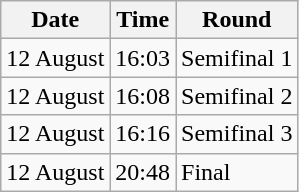<table class="wikitable">
<tr>
<th>Date</th>
<th>Time</th>
<th>Round</th>
</tr>
<tr>
<td>12 August</td>
<td>16:03</td>
<td>Semifinal 1</td>
</tr>
<tr>
<td>12 August</td>
<td>16:08</td>
<td>Semifinal 2</td>
</tr>
<tr>
<td>12 August</td>
<td>16:16</td>
<td>Semifinal 3</td>
</tr>
<tr>
<td>12 August</td>
<td>20:48</td>
<td>Final</td>
</tr>
</table>
